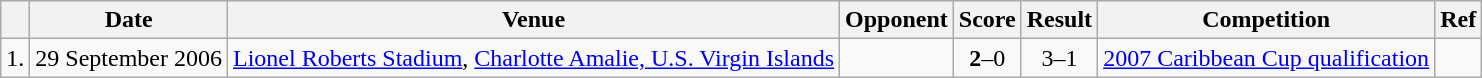<table class="wikitable">
<tr>
<th></th>
<th>Date</th>
<th>Venue</th>
<th>Opponent</th>
<th>Score</th>
<th>Result</th>
<th>Competition</th>
<th>Ref</th>
</tr>
<tr>
<td align="center">1.</td>
<td>29 September 2006</td>
<td><a href='#'>Lionel Roberts Stadium</a>, <a href='#'>Charlotte Amalie, U.S. Virgin Islands</a></td>
<td></td>
<td align="center"><strong>2</strong>–0</td>
<td align="center">3–1</td>
<td><a href='#'>2007 Caribbean Cup qualification</a></td>
<td></td>
</tr>
</table>
